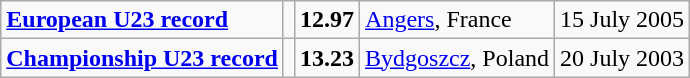<table class="wikitable">
<tr>
<td><strong><a href='#'>European U23 record</a></strong></td>
<td></td>
<td><strong>12.97</strong></td>
<td><a href='#'>Angers</a>, France</td>
<td>15 July 2005</td>
</tr>
<tr>
<td><strong><a href='#'>Championship U23 record</a></strong></td>
<td></td>
<td><strong>13.23</strong></td>
<td><a href='#'>Bydgoszcz</a>, Poland</td>
<td>20 July 2003</td>
</tr>
</table>
